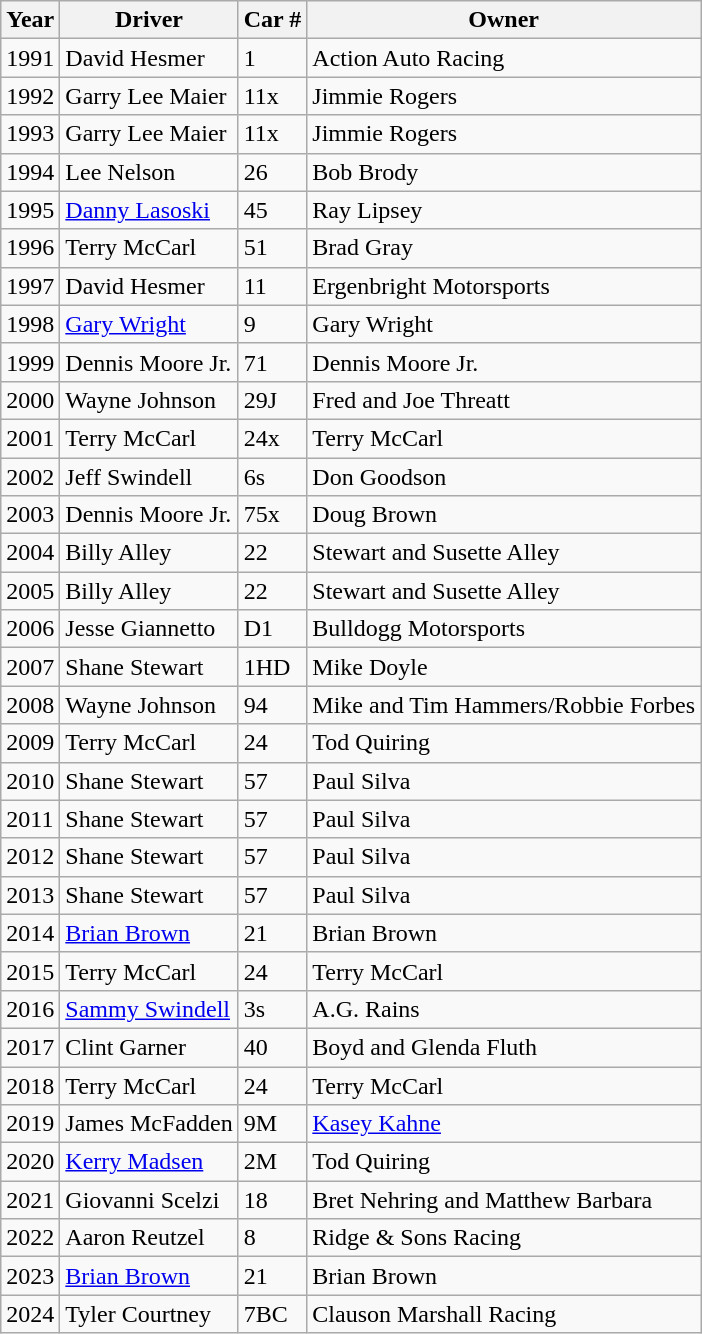<table class="wikitable">
<tr>
<th>Year</th>
<th>Driver</th>
<th>Car #</th>
<th>Owner</th>
</tr>
<tr>
<td>1991</td>
<td>David Hesmer</td>
<td>1</td>
<td>Action Auto Racing</td>
</tr>
<tr>
<td>1992</td>
<td>Garry Lee Maier</td>
<td>11x</td>
<td>Jimmie Rogers</td>
</tr>
<tr>
<td>1993</td>
<td>Garry Lee Maier</td>
<td>11x</td>
<td>Jimmie Rogers</td>
</tr>
<tr>
<td>1994</td>
<td>Lee Nelson</td>
<td>26</td>
<td>Bob Brody</td>
</tr>
<tr>
<td>1995</td>
<td><a href='#'>Danny Lasoski</a></td>
<td>45</td>
<td>Ray Lipsey</td>
</tr>
<tr>
<td>1996</td>
<td>Terry McCarl</td>
<td>51</td>
<td>Brad Gray</td>
</tr>
<tr>
<td>1997</td>
<td>David Hesmer</td>
<td>11</td>
<td>Ergenbright Motorsports</td>
</tr>
<tr>
<td>1998</td>
<td><a href='#'>Gary Wright</a></td>
<td>9</td>
<td>Gary Wright</td>
</tr>
<tr>
<td>1999</td>
<td>Dennis Moore Jr.</td>
<td>71</td>
<td>Dennis Moore Jr.</td>
</tr>
<tr>
<td>2000</td>
<td>Wayne Johnson</td>
<td>29J</td>
<td>Fred and Joe Threatt</td>
</tr>
<tr>
<td>2001</td>
<td>Terry McCarl</td>
<td>24x</td>
<td>Terry McCarl</td>
</tr>
<tr>
<td>2002</td>
<td>Jeff Swindell</td>
<td>6s</td>
<td>Don Goodson</td>
</tr>
<tr>
<td>2003</td>
<td>Dennis Moore Jr.</td>
<td>75x</td>
<td>Doug Brown</td>
</tr>
<tr>
<td>2004</td>
<td>Billy Alley</td>
<td>22</td>
<td>Stewart and Susette Alley</td>
</tr>
<tr>
<td>2005</td>
<td>Billy Alley</td>
<td>22</td>
<td>Stewart and Susette Alley</td>
</tr>
<tr>
<td>2006</td>
<td>Jesse Giannetto</td>
<td>D1</td>
<td>Bulldogg Motorsports</td>
</tr>
<tr>
<td>2007</td>
<td>Shane Stewart</td>
<td>1HD</td>
<td>Mike Doyle</td>
</tr>
<tr>
<td>2008</td>
<td>Wayne Johnson</td>
<td>94</td>
<td>Mike and Tim Hammers/Robbie Forbes</td>
</tr>
<tr>
<td>2009</td>
<td>Terry McCarl</td>
<td>24</td>
<td>Tod Quiring</td>
</tr>
<tr>
<td>2010</td>
<td>Shane Stewart</td>
<td>57</td>
<td>Paul Silva</td>
</tr>
<tr>
<td>2011</td>
<td>Shane Stewart</td>
<td>57</td>
<td>Paul Silva</td>
</tr>
<tr>
<td>2012</td>
<td>Shane Stewart</td>
<td>57</td>
<td>Paul Silva</td>
</tr>
<tr>
<td>2013</td>
<td>Shane Stewart</td>
<td>57</td>
<td>Paul Silva</td>
</tr>
<tr>
<td>2014</td>
<td><a href='#'>Brian Brown</a></td>
<td>21</td>
<td>Brian Brown</td>
</tr>
<tr>
<td>2015</td>
<td>Terry McCarl</td>
<td>24</td>
<td>Terry McCarl</td>
</tr>
<tr>
<td>2016</td>
<td><a href='#'>Sammy Swindell</a></td>
<td>3s</td>
<td>A.G. Rains</td>
</tr>
<tr>
<td>2017</td>
<td>Clint Garner</td>
<td>40</td>
<td>Boyd and Glenda Fluth</td>
</tr>
<tr>
<td>2018</td>
<td>Terry McCarl</td>
<td>24</td>
<td>Terry McCarl</td>
</tr>
<tr>
<td>2019</td>
<td>James McFadden</td>
<td>9M</td>
<td><a href='#'>Kasey Kahne</a></td>
</tr>
<tr>
<td>2020</td>
<td><a href='#'>Kerry Madsen</a></td>
<td>2M</td>
<td>Tod Quiring</td>
</tr>
<tr>
<td>2021</td>
<td>Giovanni Scelzi</td>
<td>18</td>
<td>Bret Nehring and Matthew Barbara</td>
</tr>
<tr>
<td>2022</td>
<td>Aaron Reutzel</td>
<td>8</td>
<td>Ridge & Sons Racing</td>
</tr>
<tr>
<td>2023</td>
<td><a href='#'>Brian Brown</a></td>
<td>21</td>
<td>Brian Brown</td>
</tr>
<tr>
<td>2024</td>
<td>Tyler Courtney</td>
<td>7BC</td>
<td>Clauson Marshall Racing</td>
</tr>
</table>
